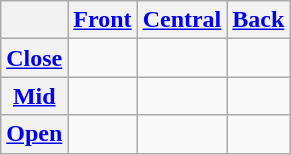<table class="wikitable" style="text-align:center">
<tr>
<th></th>
<th><a href='#'>Front</a></th>
<th><a href='#'>Central</a></th>
<th><a href='#'>Back</a></th>
</tr>
<tr>
<th><a href='#'>Close</a></th>
<td> </td>
<td></td>
<td> </td>
</tr>
<tr>
<th><a href='#'>Mid</a></th>
<td> </td>
<td></td>
<td> </td>
</tr>
<tr>
<th><a href='#'>Open</a></th>
<td></td>
<td> </td>
<td></td>
</tr>
</table>
